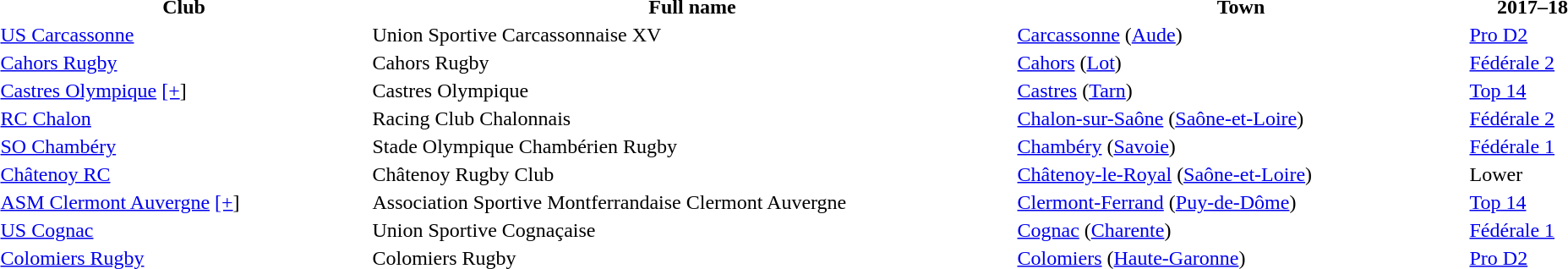<table style="width:100%;">
<tr>
<th style="width:23%;">Club</th>
<th style="width:40%;">Full name</th>
<th style="width:28%;">Town</th>
<th style="width:8%;">2017–18</th>
</tr>
<tr>
<td><a href='#'>US Carcassonne</a></td>
<td>Union Sportive Carcassonnaise XV</td>
<td><a href='#'>Carcassonne</a> (<a href='#'>Aude</a>)</td>
<td><a href='#'>Pro D2</a></td>
</tr>
<tr>
<td><a href='#'>Cahors Rugby</a></td>
<td>Cahors Rugby</td>
<td><a href='#'>Cahors</a> (<a href='#'>Lot</a>)</td>
<td><a href='#'>Fédérale 2</a></td>
</tr>
<tr>
<td><a href='#'>Castres Olympique</a> <a href='#'>[+</a>]</td>
<td>Castres Olympique</td>
<td><a href='#'>Castres</a> (<a href='#'>Tarn</a>)</td>
<td><a href='#'>Top 14</a></td>
</tr>
<tr>
<td><a href='#'>RC Chalon</a></td>
<td>Racing Club Chalonnais</td>
<td><a href='#'>Chalon-sur-Saône</a> (<a href='#'>Saône-et-Loire</a>)</td>
<td><a href='#'>Fédérale 2</a></td>
</tr>
<tr>
<td><a href='#'>SO Chambéry</a></td>
<td>Stade Olympique Chambérien Rugby</td>
<td><a href='#'>Chambéry</a> (<a href='#'>Savoie</a>)</td>
<td><a href='#'>Fédérale 1</a></td>
</tr>
<tr>
<td><a href='#'>Châtenoy RC</a></td>
<td>Châtenoy Rugby Club</td>
<td><a href='#'>Châtenoy-le-Royal</a> (<a href='#'>Saône-et-Loire</a>)</td>
<td>Lower</td>
</tr>
<tr>
<td><a href='#'>ASM Clermont Auvergne</a> <a href='#'>[+</a>]</td>
<td>Association Sportive Montferrandaise Clermont Auvergne</td>
<td><a href='#'>Clermont-Ferrand</a> (<a href='#'>Puy-de-Dôme</a>)</td>
<td><a href='#'>Top 14</a></td>
</tr>
<tr>
<td><a href='#'>US Cognac</a></td>
<td>Union Sportive Cognaçaise</td>
<td><a href='#'>Cognac</a> (<a href='#'>Charente</a>)</td>
<td><a href='#'>Fédérale 1</a></td>
</tr>
<tr>
<td><a href='#'>Colomiers Rugby</a></td>
<td>Colomiers Rugby</td>
<td><a href='#'>Colomiers</a> (<a href='#'>Haute-Garonne</a>)</td>
<td><a href='#'>Pro D2</a></td>
</tr>
</table>
